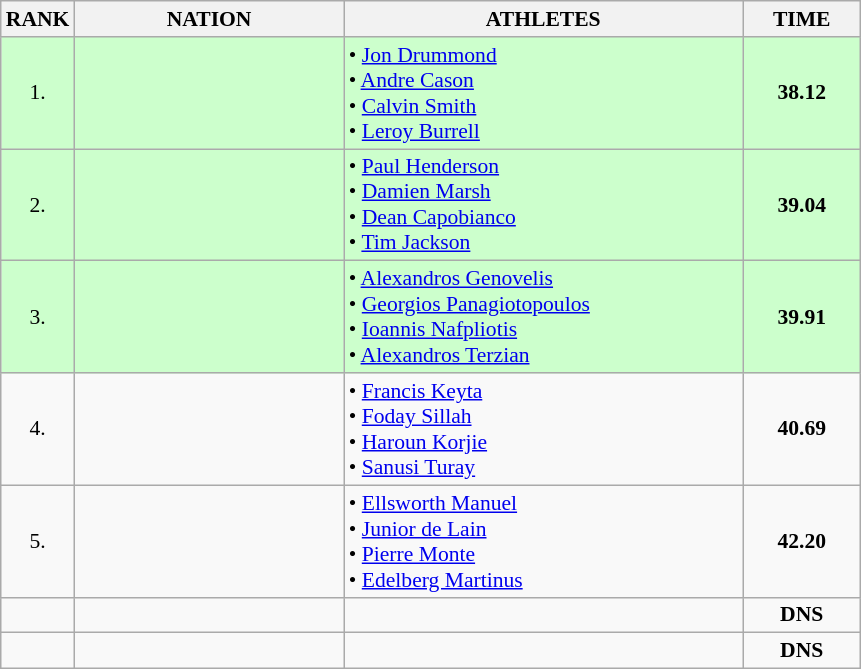<table class="wikitable" style="border-collapse: collapse; font-size: 90%;">
<tr>
<th>RANK</th>
<th style="width: 12em">NATION</th>
<th style="width: 18em">ATHLETES</th>
<th style="width: 5em">TIME</th>
</tr>
<tr style="background:#ccffcc;">
<td align="center">1.</td>
<td align="center"></td>
<td>• <a href='#'>Jon Drummond</a><br>• <a href='#'>Andre Cason</a><br>• <a href='#'>Calvin Smith</a><br>• <a href='#'>Leroy Burrell</a></td>
<td align="center"><strong>38.12</strong></td>
</tr>
<tr style="background:#ccffcc;">
<td align="center">2.</td>
<td align="center"></td>
<td>• <a href='#'>Paul Henderson</a><br>• <a href='#'>Damien Marsh</a><br>• <a href='#'>Dean Capobianco</a><br>• <a href='#'>Tim Jackson</a></td>
<td align="center"><strong>39.04</strong></td>
</tr>
<tr style="background:#ccffcc;">
<td align="center">3.</td>
<td align="center"></td>
<td>• <a href='#'>Alexandros Genovelis</a><br>• <a href='#'>Georgios Panagiotopoulos</a><br>• <a href='#'>Ioannis Nafpliotis</a><br>• <a href='#'>Alexandros Terzian</a></td>
<td align="center"><strong>39.91</strong></td>
</tr>
<tr>
<td align="center">4.</td>
<td align="center"></td>
<td>• <a href='#'>Francis Keyta</a><br>• <a href='#'>Foday Sillah</a><br>• <a href='#'>Haroun Korjie</a><br>• <a href='#'>Sanusi Turay</a></td>
<td align="center"><strong>40.69</strong></td>
</tr>
<tr>
<td align="center">5.</td>
<td align="center"></td>
<td>• <a href='#'>Ellsworth Manuel</a><br>• <a href='#'>Junior de Lain</a><br>• <a href='#'>Pierre Monte</a><br>• <a href='#'>Edelberg Martinus</a></td>
<td align="center"><strong>42.20</strong></td>
</tr>
<tr>
<td align="center"></td>
<td align="center"></td>
<td></td>
<td align="center"><strong>DNS</strong></td>
</tr>
<tr>
<td align="center"></td>
<td align="center"></td>
<td></td>
<td align="center"><strong>DNS</strong></td>
</tr>
</table>
